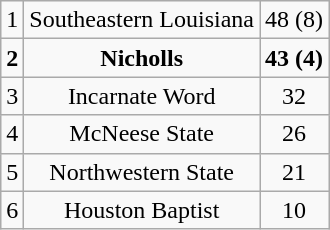<table class="wikitable">
<tr align="center">
<td>1</td>
<td>Southeastern Louisiana</td>
<td>48 (8)</td>
</tr>
<tr align="center">
<td><strong>2</strong></td>
<td><strong>Nicholls</strong></td>
<td><strong>43 (4)</strong></td>
</tr>
<tr align="center">
<td>3</td>
<td>Incarnate Word</td>
<td>32</td>
</tr>
<tr align="center">
<td>4</td>
<td>McNeese State</td>
<td>26</td>
</tr>
<tr align="center">
<td>5</td>
<td>Northwestern State</td>
<td>21</td>
</tr>
<tr align="center">
<td>6</td>
<td>Houston Baptist</td>
<td>10</td>
</tr>
</table>
